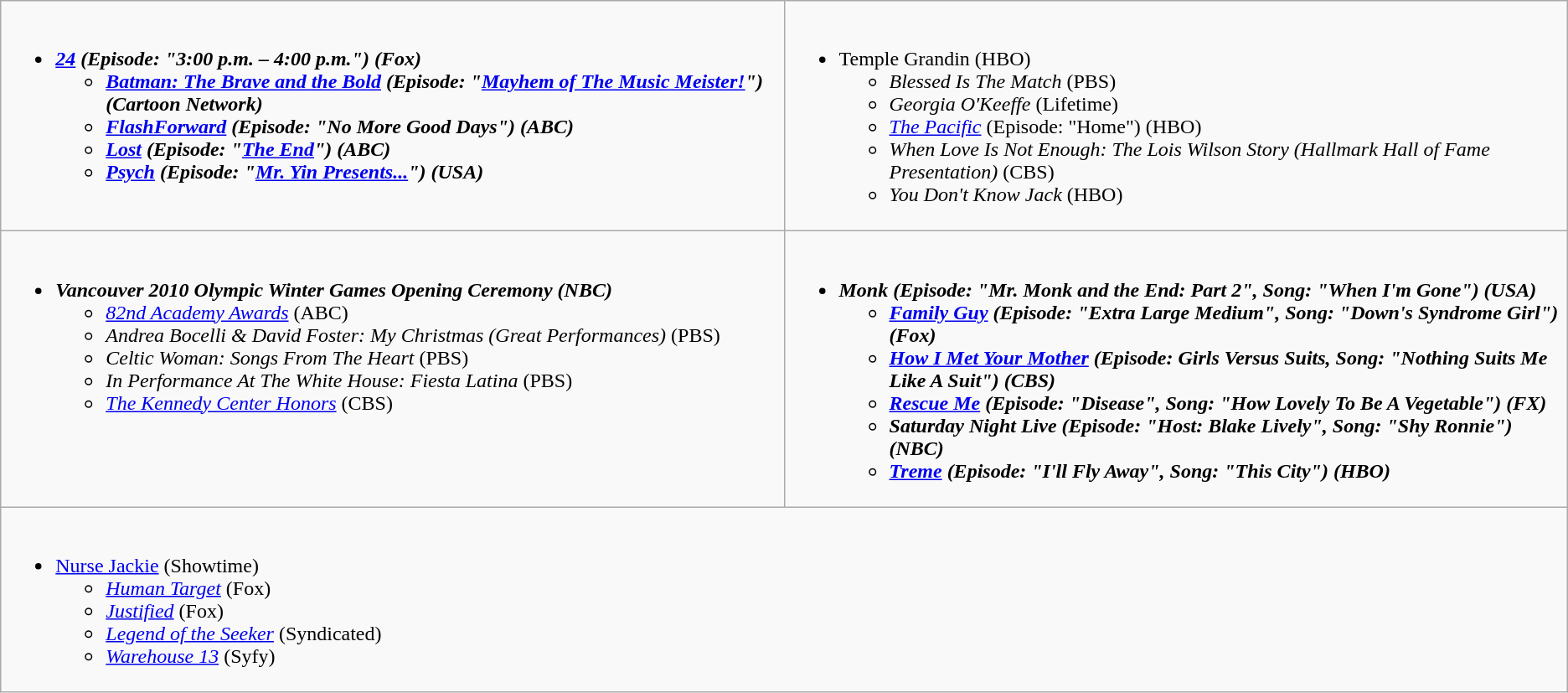<table class="wikitable">
<tr>
<td style="vertical-align:top;" width="50%"><br><ul><li><strong><em><a href='#'>24</a><em> (Episode: "3:00 p.m. – 4:00 p.m.") (Fox)<strong><ul><li></em><a href='#'>Batman: The Brave and the Bold</a><em> (Episode: "<a href='#'>Mayhem of The Music Meister!</a>") (Cartoon Network)</li><li></em><a href='#'>FlashForward</a><em> (Episode: "No More Good Days") (ABC)</li><li></em><a href='#'>Lost</a><em> (Episode: "<a href='#'>The End</a>") (ABC)</li><li></em><a href='#'>Psych</a><em> (Episode: "<a href='#'>Mr. Yin Presents...</a>") (USA)</li></ul></li></ul></td>
<td style="vertical-align:top;" width="50%"><br><ul><li></em></strong>Temple Grandin</em> (HBO)</strong><ul><li><em>Blessed Is The Match</em> (PBS)</li><li><em>Georgia O'Keeffe</em> (Lifetime)</li><li><em><a href='#'>The Pacific</a></em> (Episode: "Home") (HBO)</li><li><em>When Love Is Not Enough: The Lois Wilson Story (Hallmark Hall of Fame Presentation)</em> (CBS)</li><li><em>You Don't Know Jack</em> (HBO)</li></ul></li></ul></td>
</tr>
<tr>
<td style="vertical-align:top;" width="50%"><br><ul><li><strong><em>Vancouver 2010 Olympic Winter Games Opening Ceremony (NBC)</em></strong><ul><li><em><a href='#'>82nd Academy Awards</a></em> (ABC)</li><li><em>Andrea Bocelli & David Foster: My Christmas (Great Performances)</em> (PBS)</li><li><em>Celtic Woman: Songs From The Heart</em> (PBS)</li><li><em>In Performance At The White House: Fiesta Latina</em> (PBS)</li><li><em><a href='#'>The Kennedy Center Honors</a></em> (CBS)</li></ul></li></ul></td>
<td style="vertical-align:top;" width="50%"><br><ul><li><strong><em>Monk<em> (Episode: "Mr. Monk and the End: Part 2", Song: "When I'm Gone") (USA)<strong><ul><li></em><a href='#'>Family Guy</a><em> (Episode: "Extra Large Medium", Song: "Down's Syndrome Girl") (Fox)</li><li></em><a href='#'>How I Met Your Mother</a><em> (Episode: Girls Versus Suits, Song: "Nothing Suits Me Like A Suit") (CBS)</li><li></em><a href='#'>Rescue Me</a><em> (Episode: "Disease", Song: "How Lovely To Be A Vegetable") (FX)</li><li></em>Saturday Night Live<em> (Episode: "Host: Blake Lively", Song: "Shy Ronnie") (NBC)</li><li></em><a href='#'>Treme</a><em> (Episode: "I'll Fly Away", Song: "This City") (HBO)</li></ul></li></ul></td>
</tr>
<tr>
<td style="vertical-align:top;" width="50%" colspan="2"><br><ul><li></em></strong><a href='#'>Nurse Jackie</a></em> (Showtime)</strong><ul><li><em><a href='#'>Human Target</a></em> (Fox)</li><li><em><a href='#'>Justified</a></em> (Fox)</li><li><em><a href='#'>Legend of the Seeker</a></em> (Syndicated)</li><li><em><a href='#'>Warehouse 13</a></em> (Syfy)</li></ul></li></ul></td>
</tr>
</table>
